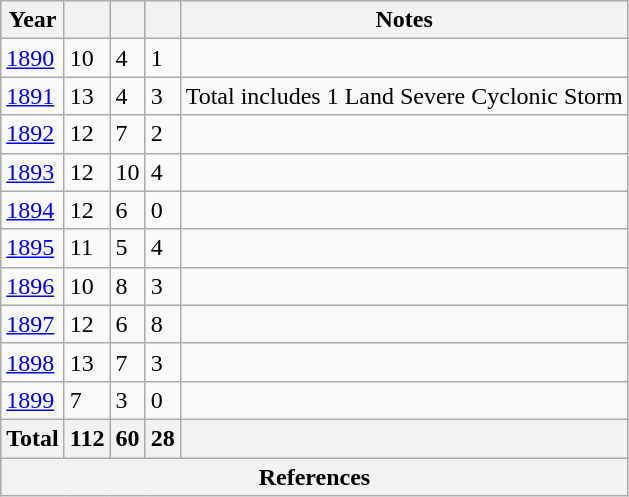<table class="wikitable sortable">
<tr>
<th>Year</th>
<th></th>
<th></th>
<th></th>
<th>Notes</th>
</tr>
<tr>
<td><a href='#'>1890</a></td>
<td>10</td>
<td>4</td>
<td>1</td>
<td></td>
</tr>
<tr>
<td><a href='#'>1891</a></td>
<td>13</td>
<td>4</td>
<td>3</td>
<td>Total includes 1 Land Severe Cyclonic Storm</td>
</tr>
<tr>
<td><a href='#'>1892</a></td>
<td>12</td>
<td>7</td>
<td>2</td>
<td></td>
</tr>
<tr>
<td><a href='#'>1893</a></td>
<td>12</td>
<td>10</td>
<td>4</td>
<td></td>
</tr>
<tr>
<td><a href='#'>1894</a></td>
<td>12</td>
<td>6</td>
<td>0</td>
<td></td>
</tr>
<tr>
<td><a href='#'>1895</a></td>
<td>11</td>
<td>5</td>
<td>4</td>
<td></td>
</tr>
<tr>
<td><a href='#'>1896</a></td>
<td>10</td>
<td>8</td>
<td>3</td>
<td></td>
</tr>
<tr>
<td><a href='#'>1897</a></td>
<td>12</td>
<td>6</td>
<td>8</td>
<td></td>
</tr>
<tr>
<td><a href='#'>1898</a></td>
<td>13</td>
<td>7</td>
<td>3</td>
<td></td>
</tr>
<tr>
<td><a href='#'>1899</a></td>
<td>7</td>
<td>3</td>
<td>0</td>
<td></td>
</tr>
<tr>
<th>Total</th>
<th>112</th>
<th>60</th>
<th>28</th>
<th></th>
</tr>
<tr class="unsortable">
<th colspan="5">References</th>
</tr>
</table>
